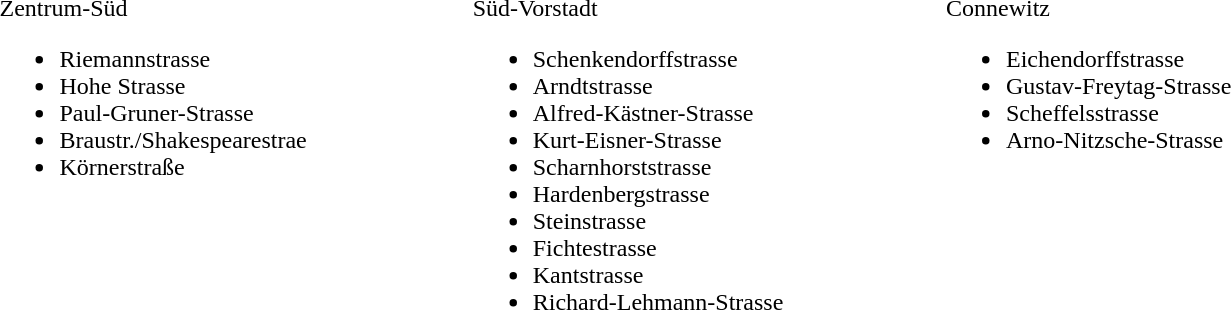<table width="100%">
<tr>
<td valign="top" width="25%">Zentrum-Süd<br><ul><li>Riemannstrasse</li><li>Hohe Strasse</li><li>Paul-Gruner-Strasse</li><li>Braustr./Shakespearestrae</li><li>Körnerstraße</li></ul></td>
<td valign="top" width="25%">Süd-Vorstadt<br><ul><li>Schenkendorffstrasse</li><li>Arndtstrasse</li><li>Alfred-Kästner-Strasse</li><li>Kurt-Eisner-Strasse</li><li>Scharnhorststrasse</li><li>Hardenbergstrasse</li><li>Steinstrasse</li><li>Fichtestrasse</li><li>Kantstrasse</li><li>Richard-Lehmann-Strasse</li></ul></td>
<td valign="top" width="25%">Connewitz<br><ul><li>Eichendorffstrasse</li><li>Gustav-Freytag-Strasse</li><li>Scheffelsstrasse</li><li>Arno-Nitzsche-Strasse</li></ul></td>
<td valign="top" width="25%"></td>
</tr>
</table>
